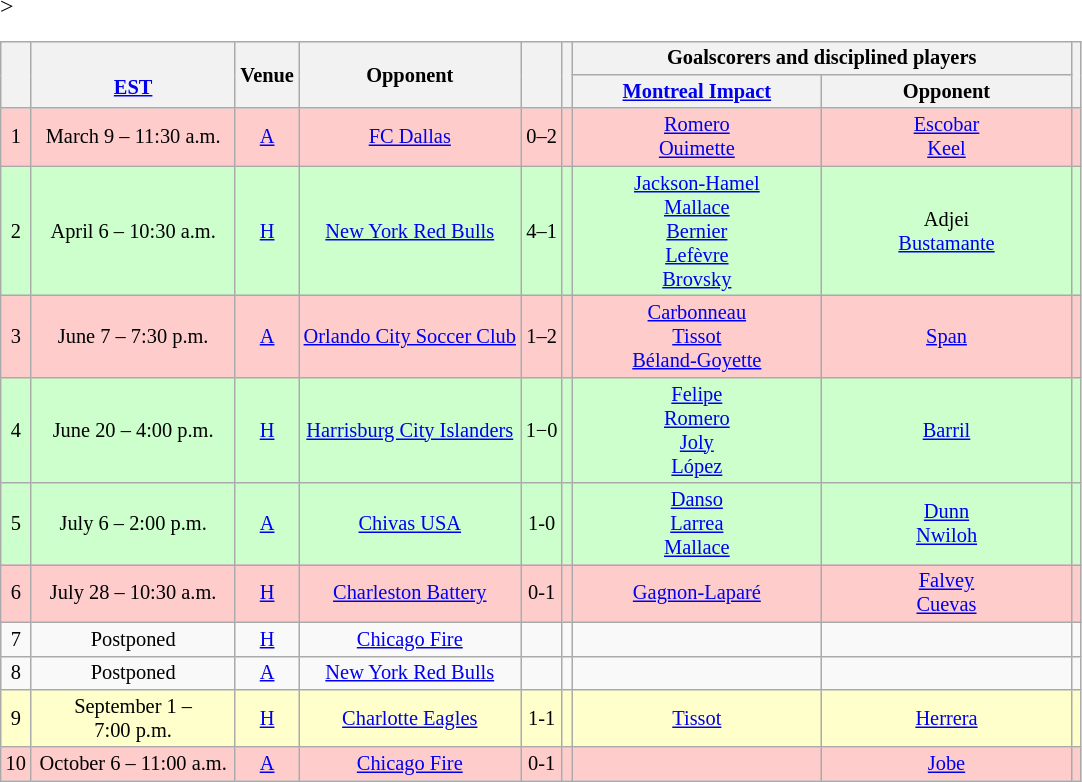<table class="wikitable" Style="text-align: center;font-size:85%">
<tr>
<th rowspan=2></th>
<th rowspan=2 style="width:130px"><br><a href='#'>EST</a></th>
<th rowspan=2>Venue</th>
<th rowspan=2>Opponent</th>
<th rowspan=2><br></th>
<th rowspan=2></th>
<th colspan=2>Goalscorers and disciplined players</th>
<th rowspan=2></th>
</tr>
<tr>
<th style="width:160px"><a href='#'>Montreal Impact</a></th>
<th style="width:160px">Opponent</th>
</tr>
<tr style="background:#fcc">
<td>1</td>
<td>March 9 – 11:30 a.m.</td>
<td><a href='#'>A</a></td>
<td><a href='#'>FC Dallas</a></td>
<td>0–2</td>
<td></td>
<td><a href='#'>Romero</a> <br><a href='#'>Ouimette</a> </td>
<td><a href='#'>Escobar</a> <br><a href='#'>Keel</a> </td>
<td></td>
</tr>
<tr style="background:#cfc">
<td>2</td>
<td>April 6 – 10:30 a.m.</td>
<td><a href='#'>H</a></td>
<td><a href='#'>New York Red Bulls</a></td>
<td>4–1</td>
<td></td>
<td><a href='#'>Jackson-Hamel</a> <br><a href='#'>Mallace</a> <br><a href='#'>Bernier</a> <br><a href='#'>Lefèvre</a> <br><a href='#'>Brovsky</a> </td>
<td>Adjei <br><a href='#'>Bustamante</a> </td>
<td></td>
</tr>
<tr style="background:#fcc" for a loss. -->>
<td>3</td>
<td>June 7 – 7:30 p.m.</td>
<td><a href='#'>A</a></td>
<td><a href='#'>Orlando City Soccer Club</a></td>
<td>1–2</td>
<td></td>
<td><a href='#'>Carbonneau</a> <br><a href='#'>Tissot</a> <br><a href='#'>Béland-Goyette</a> </td>
<td><a href='#'>Span</a>  </td>
<td></td>
</tr>
<tr style="background:#cfc">
<td>4</td>
<td>June 20 – 4:00 p.m.</td>
<td><a href='#'>H</a></td>
<td><a href='#'>Harrisburg City Islanders</a></td>
<td>1−0</td>
<td></td>
<td><a href='#'>Felipe</a> <br><a href='#'>Romero</a> <br><a href='#'>Joly</a> <br><a href='#'>López</a> </td>
<td><a href='#'>Barril</a> </td>
<td></td>
</tr>
<tr style="background:#cfc">
<td>5</td>
<td>July 6 – 2:00 p.m.</td>
<td><a href='#'>A</a></td>
<td><a href='#'>Chivas USA</a></td>
<td>1-0</td>
<td></td>
<td><a href='#'>Danso</a> <br><a href='#'>Larrea</a> <br><a href='#'>Mallace</a> </td>
<td><a href='#'>Dunn</a> <br><a href='#'>Nwiloh</a> </td>
<td></td>
</tr>
<tr style="background:#fcc">
<td>6</td>
<td>July 28 – 10:30 a.m.</td>
<td><a href='#'>H</a></td>
<td><a href='#'>Charleston Battery</a></td>
<td>0-1</td>
<td></td>
<td><a href='#'>Gagnon-Laparé</a> </td>
<td><a href='#'>Falvey</a> <br><a href='#'>Cuevas</a> </td>
<td></td>
</tr>
<tr>
<td>7</td>
<td>Postponed</td>
<td><a href='#'>H</a></td>
<td><a href='#'>Chicago Fire</a></td>
<td></td>
<td></td>
<td></td>
<td></td>
<td></td>
</tr>
<tr>
<td>8</td>
<td>Postponed</td>
<td><a href='#'>A</a></td>
<td><a href='#'>New York Red Bulls</a></td>
<td></td>
<td></td>
<td></td>
<td></td>
<td></td>
</tr>
<tr style="background:#ffc">
<td>9</td>
<td>September 1 – 7:00 p.m.</td>
<td><a href='#'>H</a></td>
<td><a href='#'>Charlotte Eagles</a></td>
<td>1-1</td>
<td></td>
<td><a href='#'>Tissot</a> </td>
<td><a href='#'>Herrera</a> </td>
<td></td>
</tr>
<tr style="background:#fcc">
<td>10</td>
<td>October 6 – 11:00 a.m.</td>
<td><a href='#'>A</a></td>
<td><a href='#'>Chicago Fire</a></td>
<td>0-1</td>
<td></td>
<td></td>
<td><a href='#'>Jobe</a> </td>
<td></td>
</tr>
</table>
